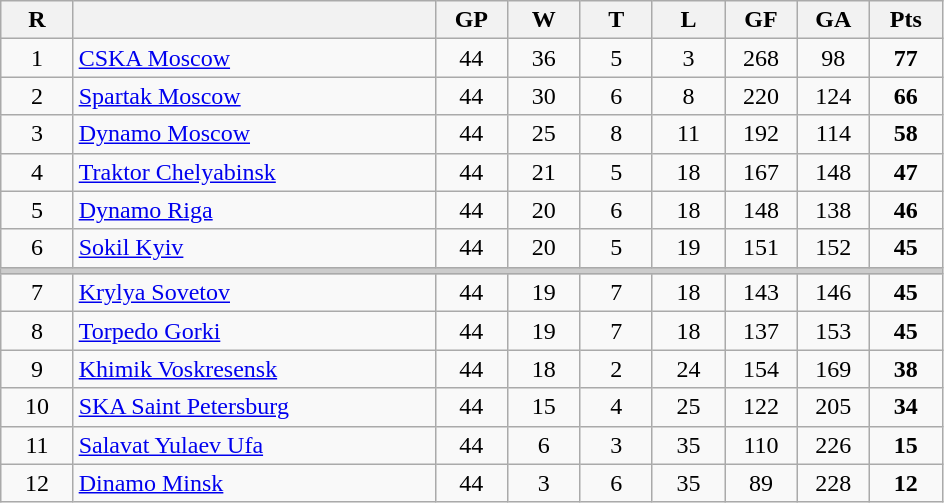<table class="wikitable sortable">
<tr>
<th bgcolor="#DDDDFF" width="5%">R</th>
<th bgcolor="#DDDDFF" width="25%"></th>
<th bgcolor="#DDDDFF" width="5%">GP</th>
<th bgcolor="#DDDDFF" width="5%">W</th>
<th bgcolor="#DDDDFF" width="5%">T</th>
<th bgcolor="#DDDDFF" width="5%">L</th>
<th bgcolor="#DDDDFF" width="5%">GF</th>
<th bgcolor="#DDDDFF" width="5%">GA</th>
<th bgcolor="#DDDDFF" width="5%">Pts</th>
</tr>
<tr align="center">
<td>1</td>
<td align="left"><a href='#'>CSKA Moscow</a></td>
<td>44</td>
<td>36</td>
<td>5</td>
<td>3</td>
<td>268</td>
<td>98</td>
<td><strong>77</strong></td>
</tr>
<tr align="center">
<td>2</td>
<td align="left"><a href='#'>Spartak Moscow</a></td>
<td>44</td>
<td>30</td>
<td>6</td>
<td>8</td>
<td>220</td>
<td>124</td>
<td><strong>66</strong></td>
</tr>
<tr align="center">
<td>3</td>
<td align="left"><a href='#'>Dynamo Moscow</a></td>
<td>44</td>
<td>25</td>
<td>8</td>
<td>11</td>
<td>192</td>
<td>114</td>
<td><strong>58</strong></td>
</tr>
<tr align="center">
<td>4</td>
<td align="left"><a href='#'>Traktor Chelyabinsk</a></td>
<td>44</td>
<td>21</td>
<td>5</td>
<td>18</td>
<td>167</td>
<td>148</td>
<td><strong>47</strong></td>
</tr>
<tr align="center">
<td>5</td>
<td align="left"><a href='#'>Dynamo Riga</a></td>
<td>44</td>
<td>20</td>
<td>6</td>
<td>18</td>
<td>148</td>
<td>138</td>
<td><strong>46</strong></td>
</tr>
<tr align="center">
<td>6</td>
<td align="left"><a href='#'>Sokil Kyiv</a></td>
<td>44</td>
<td>20</td>
<td>5</td>
<td>19</td>
<td>151</td>
<td>152</td>
<td><strong>45</strong></td>
</tr>
<tr class="unsortable" style="color:#cccccc;background-color:#cccccc;height:3px">
<td colspan="13" style="height:3px;font-size:1px">8.5</td>
</tr>
<tr align="center">
<td>7</td>
<td align="left"><a href='#'>Krylya Sovetov</a></td>
<td>44</td>
<td>19</td>
<td>7</td>
<td>18</td>
<td>143</td>
<td>146</td>
<td><strong>45</strong></td>
</tr>
<tr align="center">
<td>8</td>
<td align="left"><a href='#'>Torpedo Gorki</a></td>
<td>44</td>
<td>19</td>
<td>7</td>
<td>18</td>
<td>137</td>
<td>153</td>
<td><strong>45</strong></td>
</tr>
<tr align="center">
<td>9</td>
<td align="left"><a href='#'>Khimik Voskresensk</a></td>
<td>44</td>
<td>18</td>
<td>2</td>
<td>24</td>
<td>154</td>
<td>169</td>
<td><strong>38</strong></td>
</tr>
<tr align="center">
<td>10</td>
<td align="left"><a href='#'>SKA Saint Petersburg</a></td>
<td>44</td>
<td>15</td>
<td>4</td>
<td>25</td>
<td>122</td>
<td>205</td>
<td><strong>34</strong></td>
</tr>
<tr align="center">
<td>11</td>
<td align="left"><a href='#'>Salavat Yulaev Ufa</a></td>
<td>44</td>
<td>6</td>
<td>3</td>
<td>35</td>
<td>110</td>
<td>226</td>
<td><strong>15</strong></td>
</tr>
<tr align="center">
<td>12</td>
<td align="left"><a href='#'>Dinamo Minsk</a></td>
<td>44</td>
<td>3</td>
<td>6</td>
<td>35</td>
<td>89</td>
<td>228</td>
<td><strong>12</strong></td>
</tr>
</table>
